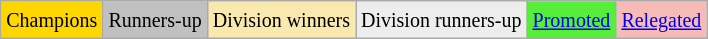<table class="wikitable">
<tr>
<td style="background:Gold;"><small>Champions</small></td>
<td style="background:Silver;"><small>Runners-up</small></td>
<td style="background:#f9e9ae;"><small>Division winners</small></td>
<td style="background:#ededed;"><small>Division runners-up</small></td>
<td style="background:#56ee3a;"><small><a href='#'>Promoted</a></small></td>
<td style="background:#f6bab7;"><small><a href='#'>Relegated</a></small></td>
</tr>
</table>
